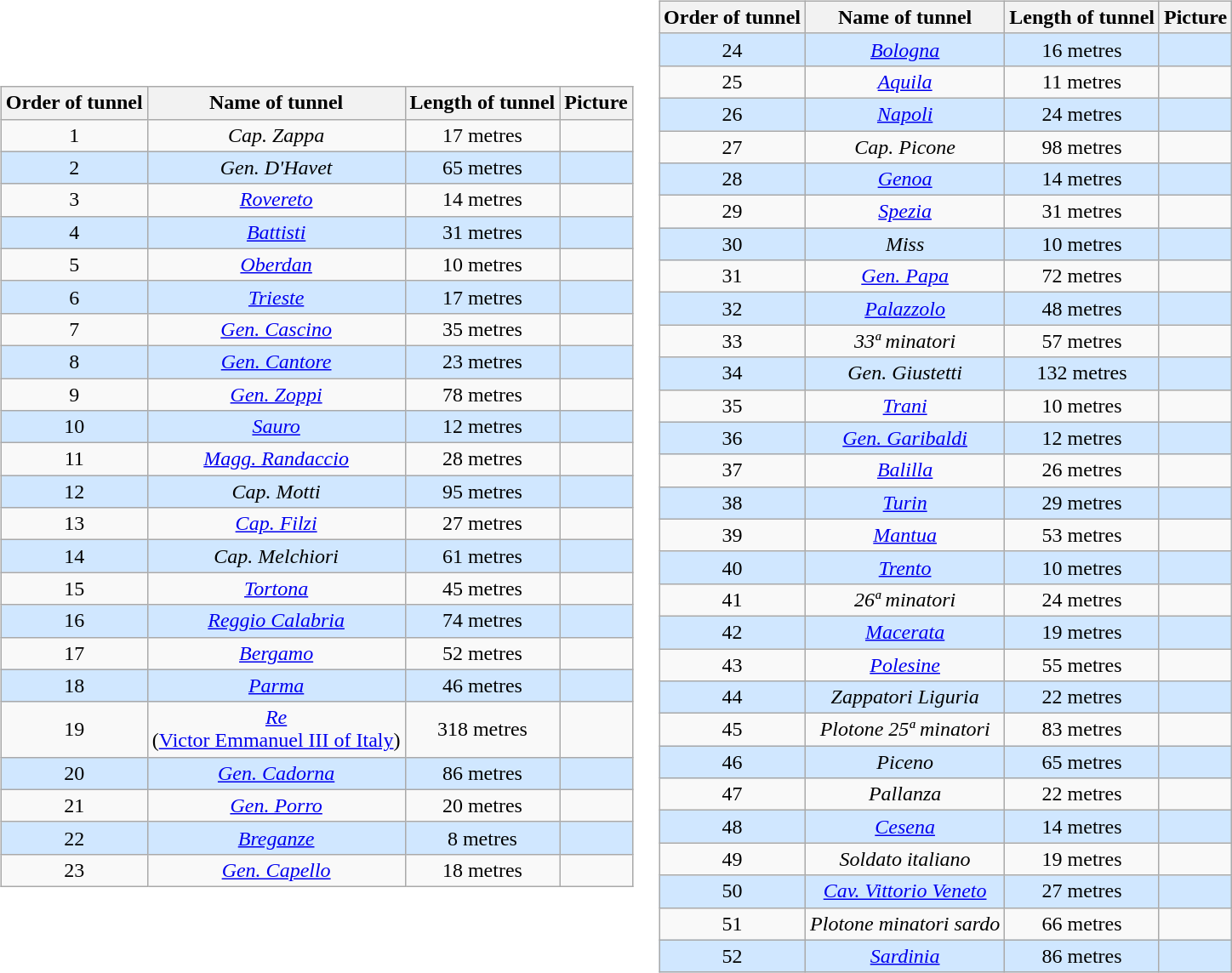<table>
<tr>
<td><br><table class="wikitable">
<tr>
<th>Order of tunnel</th>
<th>Name of tunnel</th>
<th>Length of tunnel</th>
<th>Picture</th>
</tr>
<tr align=center>
<td>1</td>
<td><em>Cap. Zappa</em></td>
<td>17 metres</td>
<td></td>
</tr>
<tr align=center bgcolor=#D0E7FF>
<td>2</td>
<td><em>Gen. D'Havet</em></td>
<td>65 metres</td>
<td></td>
</tr>
<tr align=center>
<td>3</td>
<td><em><a href='#'>Rovereto</a></em></td>
<td>14 metres</td>
<td></td>
</tr>
<tr align=center bgcolor=#D0E7FF>
<td>4</td>
<td><em><a href='#'>Battisti</a></em></td>
<td>31 metres</td>
<td></td>
</tr>
<tr align=center>
<td>5</td>
<td><em><a href='#'>Oberdan</a></em></td>
<td>10 metres</td>
<td></td>
</tr>
<tr align=center bgcolor=#D0E7FF>
<td>6</td>
<td><em><a href='#'>Trieste</a></em></td>
<td>17 metres</td>
<td></td>
</tr>
<tr align=center>
<td>7</td>
<td><em><a href='#'>Gen. Cascino</a></em></td>
<td>35 metres</td>
<td></td>
</tr>
<tr align=center bgcolor=#D0E7FF>
<td>8</td>
<td><em><a href='#'>Gen. Cantore</a></em></td>
<td>23 metres</td>
<td></td>
</tr>
<tr align=center>
<td>9</td>
<td><em><a href='#'>Gen. Zoppi</a></em></td>
<td>78 metres</td>
<td></td>
</tr>
<tr align=center bgcolor=#D0E7FF>
<td>10</td>
<td><em><a href='#'>Sauro</a></em></td>
<td>12 metres</td>
<td></td>
</tr>
<tr align=center>
<td>11</td>
<td><em><a href='#'>Magg. Randaccio</a></em></td>
<td>28 metres</td>
<td></td>
</tr>
<tr align=center bgcolor=#D0E7FF>
<td>12</td>
<td><em>Cap. Motti</em></td>
<td>95 metres</td>
<td></td>
</tr>
<tr align=center>
<td>13</td>
<td><em><a href='#'>Cap. Filzi</a></em></td>
<td>27 metres</td>
<td></td>
</tr>
<tr align=center bgcolor=#D0E7FF>
<td>14</td>
<td><em>Cap. Melchiori</em></td>
<td>61 metres</td>
<td></td>
</tr>
<tr align=center>
<td>15</td>
<td><em><a href='#'>Tortona</a></em></td>
<td>45 metres</td>
<td></td>
</tr>
<tr align=center bgcolor=#D0E7FF>
<td>16</td>
<td><em><a href='#'>Reggio Calabria</a></em></td>
<td>74 metres</td>
<td></td>
</tr>
<tr align=center>
<td>17</td>
<td><em><a href='#'>Bergamo</a></em></td>
<td>52 metres</td>
<td></td>
</tr>
<tr align=center bgcolor=#D0E7FF>
<td>18</td>
<td><em><a href='#'>Parma</a></em></td>
<td>46 metres</td>
<td></td>
</tr>
<tr align=center>
<td>19</td>
<td><em><a href='#'>Re</a></em> <br>(<a href='#'>Victor Emmanuel III of Italy</a>)<br></td>
<td>318 metres</td>
<td></td>
</tr>
<tr align=center bgcolor=#D0E7FF>
<td>20</td>
<td><em><a href='#'>Gen. Cadorna</a></em></td>
<td>86 metres</td>
<td></td>
</tr>
<tr align=center>
<td>21</td>
<td><em><a href='#'>Gen. Porro</a></em></td>
<td>20 metres</td>
<td></td>
</tr>
<tr align=center bgcolor=#D0E7FF>
<td>22</td>
<td><em><a href='#'>Breganze</a></em></td>
<td>8 metres</td>
<td></td>
</tr>
<tr align=center>
<td>23</td>
<td><em><a href='#'>Gen. Capello</a></em></td>
<td>18 metres</td>
<td></td>
</tr>
</table>
</td>
<td valign="top"><br><table class="wikitable">
<tr>
<th>Order of tunnel</th>
<th>Name of tunnel</th>
<th>Length of tunnel</th>
<th>Picture</th>
</tr>
<tr align=center bgcolor=#D0E7FF>
<td>24</td>
<td><em><a href='#'>Bologna</a></em></td>
<td>16 metres</td>
<td></td>
</tr>
<tr align=center>
<td>25</td>
<td><em><a href='#'>Aquila</a></em></td>
<td>11 metres</td>
<td></td>
</tr>
<tr align=center bgcolor=#D0E7FF>
<td>26</td>
<td><em><a href='#'>Napoli</a></em></td>
<td>24 metres</td>
<td></td>
</tr>
<tr align=center>
<td>27</td>
<td><em>Cap. Picone</em></td>
<td>98 metres</td>
<td></td>
</tr>
<tr align=center bgcolor=#D0E7FF>
<td>28</td>
<td><em><a href='#'>Genoa</a></em></td>
<td>14 metres</td>
<td></td>
</tr>
<tr align=center>
<td>29</td>
<td><em><a href='#'>Spezia</a></em></td>
<td>31 metres</td>
<td></td>
</tr>
<tr align=center bgcolor=#D0E7FF>
<td>30</td>
<td><em>Miss</em></td>
<td>10 metres</td>
<td></td>
</tr>
<tr align=center>
<td>31</td>
<td><em><a href='#'>Gen. Papa</a></em></td>
<td>72 metres</td>
<td></td>
</tr>
<tr align=center bgcolor=#D0E7FF>
<td>32</td>
<td><em><a href='#'>Palazzolo</a></em></td>
<td>48 metres</td>
<td></td>
</tr>
<tr align=center>
<td>33</td>
<td><em>33ª minatori</em></td>
<td>57 metres</td>
<td></td>
</tr>
<tr align=center bgcolor=#D0E7FF>
<td>34</td>
<td><em>Gen. Giustetti</em></td>
<td>132 metres</td>
<td></td>
</tr>
<tr align=center>
<td>35</td>
<td><em><a href='#'>Trani</a></em></td>
<td>10 metres</td>
<td></td>
</tr>
<tr align=center bgcolor=#D0E7FF>
<td>36</td>
<td><em><a href='#'>Gen. Garibaldi</a></em></td>
<td>12 metres</td>
<td></td>
</tr>
<tr align=center>
<td>37</td>
<td><em><a href='#'>Balilla</a></em></td>
<td>26 metres</td>
<td></td>
</tr>
<tr align=center bgcolor=#D0E7FF>
<td>38</td>
<td><em><a href='#'>Turin</a></em></td>
<td>29 metres</td>
<td></td>
</tr>
<tr align=center>
<td>39</td>
<td><em><a href='#'>Mantua</a></em></td>
<td>53 metres</td>
<td></td>
</tr>
<tr align=center bgcolor=#D0E7FF>
<td>40</td>
<td><em><a href='#'>Trento</a></em></td>
<td>10 metres</td>
<td></td>
</tr>
<tr align=center>
<td>41</td>
<td><em>26ª minatori</em></td>
<td>24 metres</td>
<td></td>
</tr>
<tr align=center bgcolor=#D0E7FF>
<td>42</td>
<td><em><a href='#'>Macerata</a></em></td>
<td>19 metres</td>
<td></td>
</tr>
<tr align=center>
<td>43</td>
<td><em><a href='#'>Polesine</a></em></td>
<td>55 metres</td>
<td></td>
</tr>
<tr align=center bgcolor=#D0E7FF>
<td>44</td>
<td><em>Zappatori Liguria</em></td>
<td>22 metres</td>
<td></td>
</tr>
<tr align=center>
<td>45</td>
<td><em>Plotone 25ª minatori</em></td>
<td>83 metres</td>
<td></td>
</tr>
<tr align=center bgcolor=#D0E7FF>
<td>46</td>
<td><em>Piceno</em></td>
<td>65 metres</td>
<td></td>
</tr>
<tr align=center>
<td>47</td>
<td><em>Pallanza</em></td>
<td>22 metres</td>
<td></td>
</tr>
<tr align=center bgcolor=#D0E7FF>
<td>48</td>
<td><em><a href='#'>Cesena</a></em></td>
<td>14 metres</td>
<td></td>
</tr>
<tr align=center>
<td>49</td>
<td><em>Soldato italiano</em></td>
<td>19 metres</td>
<td></td>
</tr>
<tr align=center bgcolor=#D0E7FF>
<td>50</td>
<td><em><a href='#'>Cav. Vittorio Veneto</a></em></td>
<td>27 metres</td>
<td></td>
</tr>
<tr align=center>
<td>51</td>
<td><em>Plotone minatori sardo</em></td>
<td>66 metres</td>
<td></td>
</tr>
<tr align=center bgcolor=#D0E7FF>
<td>52</td>
<td><em><a href='#'>Sardinia</a></em></td>
<td>86 metres</td>
<td></td>
</tr>
</table>
</td>
</tr>
</table>
